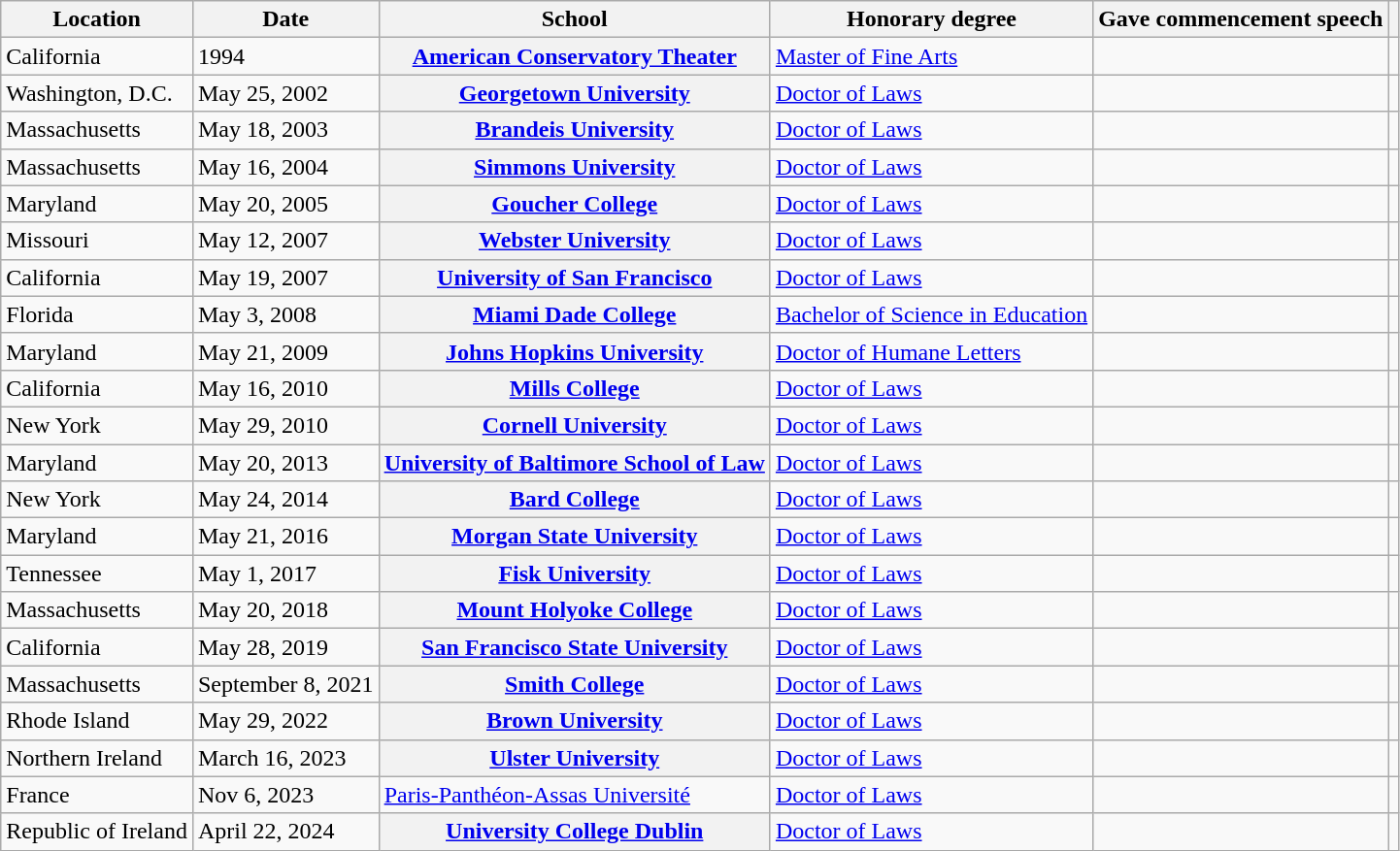<table class="wikitable sortable plainrowheaders">
<tr>
<th scope="col">Location</th>
<th scope="col" data-sort-type="date">Date</th>
<th scope="col">School</th>
<th scope="col">Honorary degree</th>
<th scope="col">Gave commencement speech</th>
<th scope="col"></th>
</tr>
<tr>
<td>California</td>
<td>1994</td>
<th scope="row"><a href='#'>American Conservatory Theater</a></th>
<td><a href='#'>Master of Fine Arts</a></td>
<td></td>
<td></td>
</tr>
<tr>
<td>Washington, D.C.</td>
<td>May 25, 2002</td>
<th scope="row"><a href='#'>Georgetown University</a></th>
<td><a href='#'>Doctor of Laws</a></td>
<td></td>
<td></td>
</tr>
<tr>
<td>Massachusetts</td>
<td>May 18, 2003</td>
<th scope="row"><a href='#'>Brandeis University</a></th>
<td><a href='#'>Doctor of Laws</a></td>
<td></td>
<td></td>
</tr>
<tr>
<td>Massachusetts</td>
<td>May 16, 2004</td>
<th scope="row"><a href='#'>Simmons University</a></th>
<td><a href='#'>Doctor of Laws</a></td>
<td></td>
<td></td>
</tr>
<tr>
<td>Maryland</td>
<td>May 20, 2005</td>
<th scope="row"><a href='#'>Goucher College</a></th>
<td><a href='#'>Doctor of Laws</a></td>
<td></td>
<td></td>
</tr>
<tr>
<td>Missouri</td>
<td>May 12, 2007</td>
<th scope="row"><a href='#'>Webster University</a></th>
<td><a href='#'>Doctor of Laws</a></td>
<td></td>
<td></td>
</tr>
<tr>
<td>California</td>
<td>May 19, 2007</td>
<th scope="row"><a href='#'>University of San Francisco</a></th>
<td><a href='#'>Doctor of Laws</a></td>
<td></td>
<td></td>
</tr>
<tr>
<td>Florida</td>
<td>May 3, 2008</td>
<th scope="row"><a href='#'>Miami Dade College</a></th>
<td><a href='#'>Bachelor of Science in Education</a></td>
<td></td>
<td></td>
</tr>
<tr>
<td>Maryland</td>
<td>May 21, 2009</td>
<th scope="row"><a href='#'>Johns Hopkins University</a></th>
<td><a href='#'>Doctor of Humane Letters</a></td>
<td></td>
<td></td>
</tr>
<tr>
<td>California</td>
<td>May 16, 2010</td>
<th scope="row"><a href='#'>Mills College</a></th>
<td><a href='#'>Doctor of Laws</a></td>
<td></td>
<td></td>
</tr>
<tr>
<td>New York</td>
<td>May 29, 2010</td>
<th scope="row"><a href='#'>Cornell University</a></th>
<td><a href='#'>Doctor of Laws</a></td>
<td></td>
<td></td>
</tr>
<tr>
<td>Maryland</td>
<td>May 20, 2013</td>
<th scope="row"><a href='#'>University of Baltimore School of Law</a></th>
<td><a href='#'>Doctor of Laws</a></td>
<td></td>
<td></td>
</tr>
<tr>
<td>New York</td>
<td>May 24, 2014</td>
<th scope="row"><a href='#'>Bard College</a></th>
<td><a href='#'>Doctor of Laws</a></td>
<td></td>
<td></td>
</tr>
<tr>
<td>Maryland</td>
<td>May 21, 2016</td>
<th scope="row"><a href='#'>Morgan State University</a></th>
<td><a href='#'>Doctor of Laws</a></td>
<td></td>
<td></td>
</tr>
<tr>
<td>Tennessee</td>
<td>May 1, 2017</td>
<th scope="row"><a href='#'>Fisk University</a></th>
<td><a href='#'>Doctor of Laws</a></td>
<td></td>
<td></td>
</tr>
<tr>
<td>Massachusetts</td>
<td>May 20, 2018</td>
<th scope="row"><a href='#'>Mount Holyoke College</a></th>
<td><a href='#'>Doctor of Laws</a></td>
<td></td>
<td></td>
</tr>
<tr>
<td>California</td>
<td>May 28, 2019</td>
<th scope="row"><a href='#'>San Francisco State University</a></th>
<td><a href='#'>Doctor of Laws</a></td>
<td></td>
<td></td>
</tr>
<tr>
<td>Massachusetts</td>
<td>September 8, 2021</td>
<th scope="row"><a href='#'>Smith College</a></th>
<td><a href='#'>Doctor of Laws</a></td>
<td></td>
<td></td>
</tr>
<tr>
<td>Rhode Island</td>
<td>May 29, 2022</td>
<th scope="row"><a href='#'>Brown University</a></th>
<td><a href='#'>Doctor of Laws</a></td>
<td></td>
<td></td>
</tr>
<tr>
<td>Northern Ireland</td>
<td>March 16, 2023</td>
<th scope="row"><a href='#'>Ulster University</a></th>
<td><a href='#'>Doctor of Laws</a></td>
<td></td>
<td></td>
</tr>
<tr>
<td>France</td>
<td>Nov 6, 2023</td>
<td><a href='#'>Paris-Panthéon-Assas Université</a></td>
<td><a href='#'>Doctor of Laws</a></td>
<td></td>
<td></td>
</tr>
<tr>
<td>Republic of Ireland</td>
<td>April 22, 2024</td>
<th scope="row"><a href='#'>University College Dublin</a></th>
<td><a href='#'>Doctor of Laws</a></td>
<td></td>
<td></td>
</tr>
</table>
